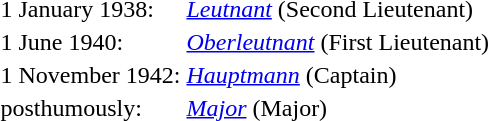<table style="background: transparent;">
<tr>
<td>1 January 1938:</td>
<td><em><a href='#'>Leutnant</a></em> (Second Lieutenant)</td>
</tr>
<tr>
<td>1 June 1940:</td>
<td><em><a href='#'>Oberleutnant</a></em> (First Lieutenant)</td>
</tr>
<tr>
<td>1 November 1942:</td>
<td><em><a href='#'>Hauptmann</a></em> (Captain)</td>
</tr>
<tr>
<td>posthumously:</td>
<td><em><a href='#'>Major</a></em> (Major)</td>
</tr>
</table>
